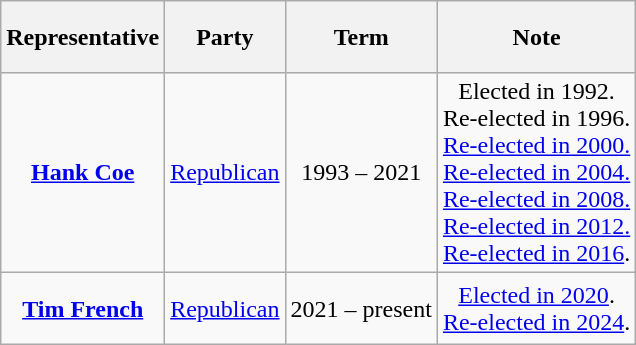<table class=wikitable style="text-align:center">
<tr style="height:3em">
<th>Representative</th>
<th>Party</th>
<th>Term</th>
<th>Note</th>
</tr>
<tr style="height:3em">
<td><strong><a href='#'>Hank Coe</a></strong></td>
<td><a href='#'>Republican</a></td>
<td>1993 – 2021</td>
<td>Elected in 1992.<br>Re-elected in 1996.<br><a href='#'>Re-elected in 2000.</a><br><a href='#'>Re-elected in 2004.</a><br><a href='#'>Re-elected in 2008.</a><br><a href='#'>Re-elected in 2012.</a><br><a href='#'>Re-elected in 2016</a>.</td>
</tr>
<tr style="height:3em">
<td><strong><a href='#'>Tim French</a></strong></td>
<td><a href='#'>Republican</a></td>
<td>2021 – present</td>
<td><a href='#'>Elected in 2020</a>.<br><a href='#'>Re-elected in 2024</a>.</td>
</tr>
</table>
